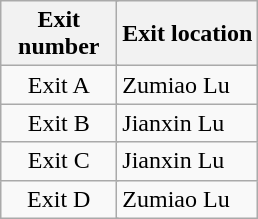<table class="wikitable">
<tr>
<th style="width:70px" colspan="2">Exit number</th>
<th>Exit location</th>
</tr>
<tr>
<td align="center" colspan="2">Exit A</td>
<td>Zumiao Lu</td>
</tr>
<tr>
<td align="center" colspan="2">Exit B</td>
<td>Jianxin Lu</td>
</tr>
<tr>
<td align="center" colspan="2">Exit C</td>
<td>Jianxin Lu</td>
</tr>
<tr>
<td align="center" colspan="2">Exit D</td>
<td>Zumiao Lu</td>
</tr>
</table>
